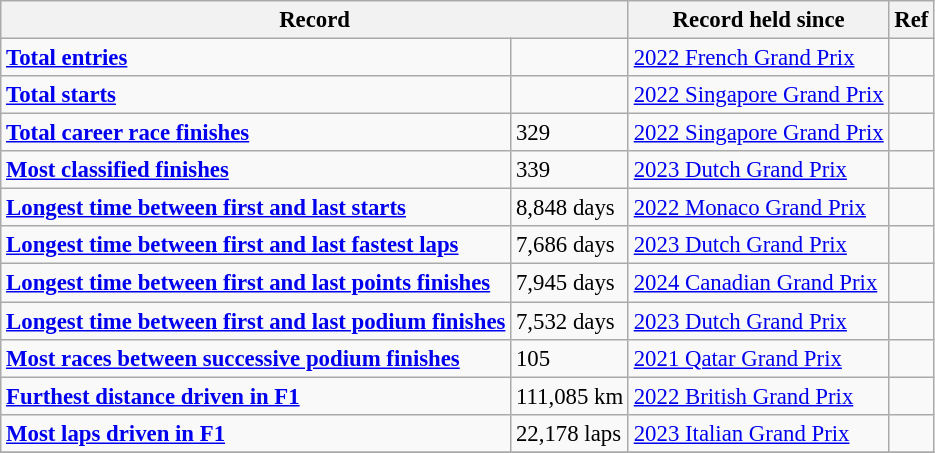<table class="wikitable" style="font-size:95%;">
<tr>
<th colspan="2">Record</th>
<th>Record held since</th>
<th>Ref</th>
</tr>
<tr>
<td><strong><a href='#'>Total entries</a></strong></td>
<td></td>
<td><a href='#'>2022 French Grand Prix</a></td>
<td></td>
</tr>
<tr>
<td><strong><a href='#'>Total starts</a></strong></td>
<td></td>
<td><a href='#'>2022 Singapore Grand Prix</a></td>
<td></td>
</tr>
<tr>
<td><strong><a href='#'>Total career race finishes</a></strong></td>
<td>329</td>
<td><a href='#'>2022 Singapore Grand Prix</a></td>
<td></td>
</tr>
<tr>
<td><strong><a href='#'>Most classified finishes</a></strong></td>
<td>339</td>
<td><a href='#'>2023 Dutch Grand Prix</a></td>
<td></td>
</tr>
<tr>
<td><strong><a href='#'>Longest time between first and last starts</a></strong></td>
<td>8,848 days</td>
<td><a href='#'>2022 Monaco Grand Prix</a></td>
<td></td>
</tr>
<tr>
<td><strong><a href='#'>Longest time between first and last fastest laps</a></strong></td>
<td>7,686 days</td>
<td><a href='#'>2023 Dutch Grand Prix</a></td>
<td></td>
</tr>
<tr>
<td><strong><a href='#'>Longest time between first and last points finishes</a></strong></td>
<td>7,945 days</td>
<td><a href='#'>2024 Canadian Grand Prix</a></td>
<td></td>
</tr>
<tr>
<td><strong><a href='#'>Longest time between first and last podium finishes</a></strong></td>
<td>7,532 days</td>
<td><a href='#'>2023 Dutch Grand Prix</a></td>
<td></td>
</tr>
<tr>
<td><strong><a href='#'>Most races between successive podium finishes</a></strong></td>
<td>105</td>
<td><a href='#'>2021 Qatar Grand Prix</a></td>
<td></td>
</tr>
<tr>
<td><strong><a href='#'>Furthest distance driven in F1</a></strong></td>
<td>111,085 km</td>
<td><a href='#'>2022 British Grand Prix</a></td>
<td></td>
</tr>
<tr>
<td><strong><a href='#'>Most laps driven in F1</a></strong></td>
<td>22,178 laps</td>
<td><a href='#'>2023 Italian Grand Prix</a></td>
<td></td>
</tr>
<tr>
</tr>
</table>
